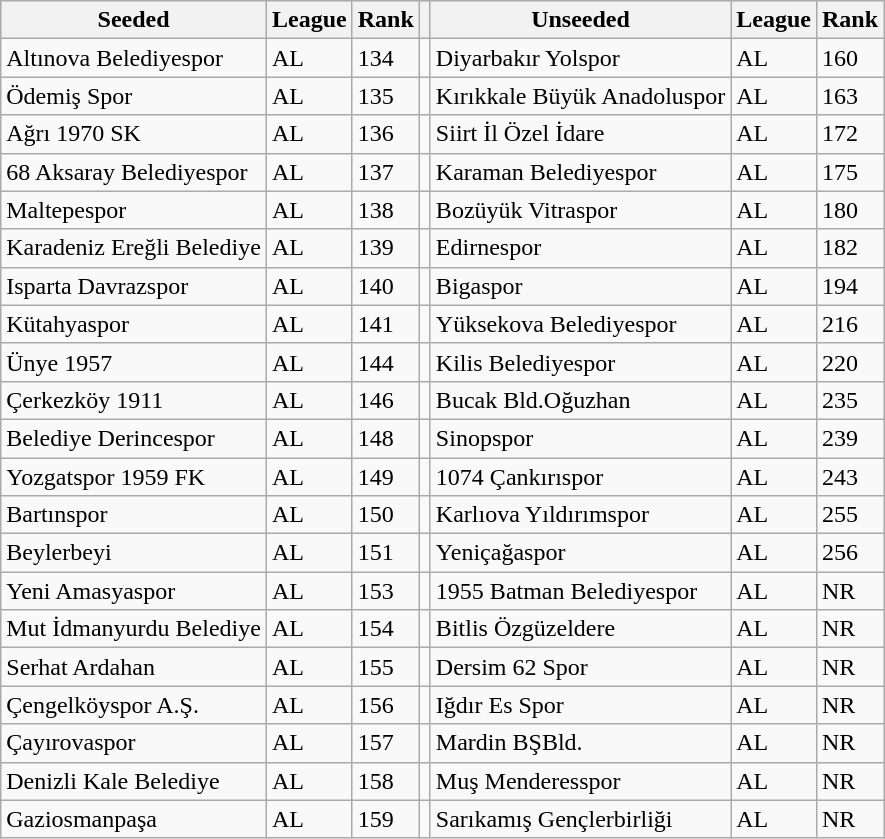<table class="wikitable">
<tr>
<th>Seeded</th>
<th>League</th>
<th>Rank</th>
<th></th>
<th>Unseeded</th>
<th>League</th>
<th>Rank</th>
</tr>
<tr>
<td>Altınova Belediyespor</td>
<td>AL</td>
<td>134</td>
<td></td>
<td>Diyarbakır Yolspor</td>
<td>AL</td>
<td>160</td>
</tr>
<tr>
<td>Ödemiş Spor</td>
<td>AL</td>
<td>135</td>
<td></td>
<td>Kırıkkale Büyük Anadoluspor</td>
<td>AL</td>
<td>163</td>
</tr>
<tr>
<td>Ağrı 1970 SK</td>
<td>AL</td>
<td>136</td>
<td></td>
<td>Siirt İl Özel İdare</td>
<td>AL</td>
<td>172</td>
</tr>
<tr>
<td>68 Aksaray Belediyespor</td>
<td>AL</td>
<td>137</td>
<td></td>
<td>Karaman Belediyespor</td>
<td>AL</td>
<td>175</td>
</tr>
<tr>
<td>Maltepespor</td>
<td>AL</td>
<td>138</td>
<td></td>
<td>Bozüyük Vitraspor</td>
<td>AL</td>
<td>180</td>
</tr>
<tr>
<td>Karadeniz Ereğli Belediye</td>
<td>AL</td>
<td>139</td>
<td></td>
<td>Edirnespor</td>
<td>AL</td>
<td>182</td>
</tr>
<tr>
<td>Isparta Davrazspor</td>
<td>AL</td>
<td>140</td>
<td></td>
<td>Bigaspor</td>
<td>AL</td>
<td>194</td>
</tr>
<tr>
<td>Kütahyaspor</td>
<td>AL</td>
<td>141</td>
<td></td>
<td>Yüksekova Belediyespor</td>
<td>AL</td>
<td>216</td>
</tr>
<tr>
<td>Ünye 1957</td>
<td>AL</td>
<td>144</td>
<td></td>
<td>Kilis Belediyespor</td>
<td>AL</td>
<td>220</td>
</tr>
<tr>
<td>Çerkezköy 1911</td>
<td>AL</td>
<td>146</td>
<td></td>
<td>Bucak Bld.Oğuzhan</td>
<td>AL</td>
<td>235</td>
</tr>
<tr>
<td>Belediye Derincespor</td>
<td>AL</td>
<td>148</td>
<td></td>
<td>Sinopspor</td>
<td>AL</td>
<td>239</td>
</tr>
<tr>
<td>Yozgatspor 1959 FK</td>
<td>AL</td>
<td>149</td>
<td></td>
<td>1074 Çankırıspor</td>
<td>AL</td>
<td>243</td>
</tr>
<tr>
<td>Bartınspor</td>
<td>AL</td>
<td>150</td>
<td></td>
<td>Karlıova Yıldırımspor</td>
<td>AL</td>
<td>255</td>
</tr>
<tr>
<td>Beylerbeyi</td>
<td>AL</td>
<td>151</td>
<td></td>
<td>Yeniçağaspor</td>
<td>AL</td>
<td>256</td>
</tr>
<tr>
<td>Yeni Amasyaspor</td>
<td>AL</td>
<td>153</td>
<td></td>
<td>1955 Batman Belediyespor</td>
<td>AL</td>
<td>NR</td>
</tr>
<tr>
<td>Mut İdmanyurdu Belediye</td>
<td>AL</td>
<td>154</td>
<td></td>
<td>Bitlis Özgüzeldere</td>
<td>AL</td>
<td>NR</td>
</tr>
<tr>
<td>Serhat Ardahan</td>
<td>AL</td>
<td>155</td>
<td></td>
<td>Dersim 62 Spor</td>
<td>AL</td>
<td>NR</td>
</tr>
<tr>
<td>Çengelköyspor A.Ş.</td>
<td>AL</td>
<td>156</td>
<td></td>
<td>Iğdır Es Spor</td>
<td>AL</td>
<td>NR</td>
</tr>
<tr>
<td>Çayırovaspor</td>
<td>AL</td>
<td>157</td>
<td></td>
<td>Mardin BŞBld.</td>
<td>AL</td>
<td>NR</td>
</tr>
<tr>
<td>Denizli Kale Belediye</td>
<td>AL</td>
<td>158</td>
<td></td>
<td>Muş Menderesspor</td>
<td>AL</td>
<td>NR</td>
</tr>
<tr>
<td>Gaziosmanpaşa</td>
<td>AL</td>
<td>159</td>
<td></td>
<td>Sarıkamış Gençlerbirliği</td>
<td>AL</td>
<td>NR</td>
</tr>
</table>
